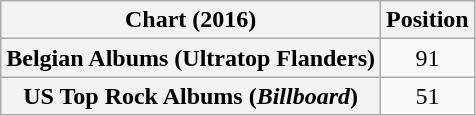<table class="wikitable sortable plainrowheaders" style="text-align:center">
<tr>
<th scope="col">Chart (2016)</th>
<th scope="col">Position</th>
</tr>
<tr>
<th scope="row">Belgian Albums (Ultratop Flanders)</th>
<td>91</td>
</tr>
<tr>
<th scope="row">US Top Rock Albums (<em>Billboard</em>)</th>
<td>51</td>
</tr>
</table>
